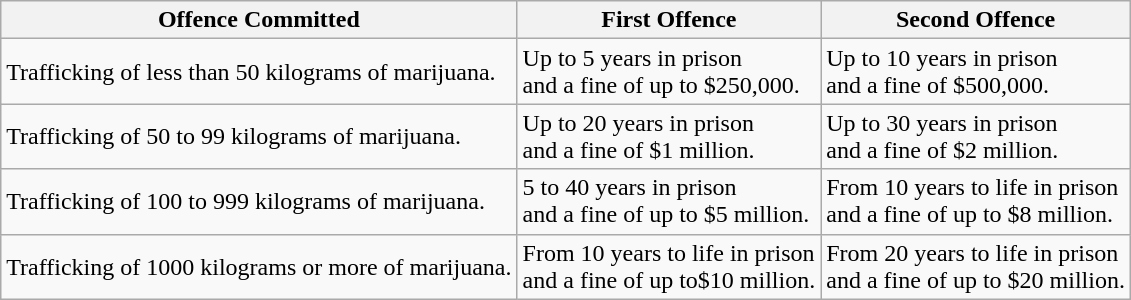<table class="wikitable">
<tr>
<th>Offence Committed</th>
<th>First Offence</th>
<th>Second Offence</th>
</tr>
<tr>
<td>Trafficking of less than 50 kilograms of marijuana.</td>
<td>Up to 5 years in prison<br>and a fine of up to $250,000.</td>
<td>Up to 10 years in prison<br>and a fine of $500,000.</td>
</tr>
<tr>
<td>Trafficking of 50 to 99 kilograms of marijuana.</td>
<td>Up to 20 years in prison<br>and a fine of $1 million.</td>
<td>Up to 30 years in prison<br>and a fine of $2 million.</td>
</tr>
<tr>
<td>Trafficking of 100 to 999 kilograms of marijuana.</td>
<td>5 to 40 years in prison<br>and a fine of up to $5 million.</td>
<td>From 10 years to life in prison<br>and a fine of up to $8 million.</td>
</tr>
<tr>
<td>Trafficking of 1000 kilograms or more of marijuana.</td>
<td>From 10 years to life in prison<br>and a fine of up to$10 million.</td>
<td>From 20 years to life in prison<br>and a fine of up to $20 million.</td>
</tr>
</table>
